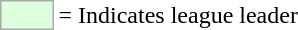<table>
<tr>
<td style="background:#DDFFDD; border:1px solid #aaa; width:2em;"></td>
<td>= Indicates league leader</td>
</tr>
</table>
